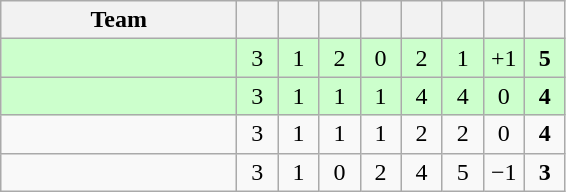<table class="wikitable" style="text-align:center;">
<tr>
<th width=150>Team</th>
<th width=20></th>
<th width=20></th>
<th width=20></th>
<th width=20></th>
<th width=20></th>
<th width=20></th>
<th width=20></th>
<th width=20></th>
</tr>
<tr bgcolor="#ccffcc">
<td align=left></td>
<td>3</td>
<td>1</td>
<td>2</td>
<td>0</td>
<td>2</td>
<td>1</td>
<td>+1</td>
<td><strong>5</strong></td>
</tr>
<tr bgcolor="#ccffcc">
<td align=left></td>
<td>3</td>
<td>1</td>
<td>1</td>
<td>1</td>
<td>4</td>
<td>4</td>
<td>0</td>
<td><strong>4</strong></td>
</tr>
<tr>
<td align=left></td>
<td>3</td>
<td>1</td>
<td>1</td>
<td>1</td>
<td>2</td>
<td>2</td>
<td>0</td>
<td><strong>4</strong></td>
</tr>
<tr>
<td align=left></td>
<td>3</td>
<td>1</td>
<td>0</td>
<td>2</td>
<td>4</td>
<td>5</td>
<td>−1</td>
<td><strong>3</strong></td>
</tr>
</table>
